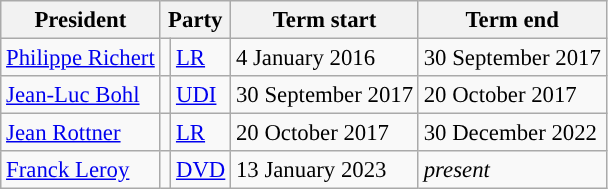<table class="wikitable" style="font-size:95%;">
<tr>
<th>President</th>
<th colspan="2">Party</th>
<th>Term start</th>
<th>Term end</th>
</tr>
<tr>
<td><a href='#'>Philippe Richert</a></td>
<td style="background:"></td>
<td><a href='#'>LR</a></td>
<td>4 January 2016</td>
<td>30 September 2017</td>
</tr>
<tr>
<td><a href='#'>Jean-Luc Bohl</a></td>
<td style="background:"></td>
<td><a href='#'>UDI</a></td>
<td>30 September 2017</td>
<td>20 October 2017</td>
</tr>
<tr>
<td><a href='#'>Jean Rottner</a></td>
<td style="background:"></td>
<td><a href='#'>LR</a></td>
<td>20 October 2017</td>
<td>30 December 2022</td>
</tr>
<tr>
<td><a href='#'>Franck Leroy</a></td>
<td style="background:"></td>
<td><a href='#'>DVD</a></td>
<td>13 January 2023</td>
<td><em>present</em></td>
</tr>
</table>
